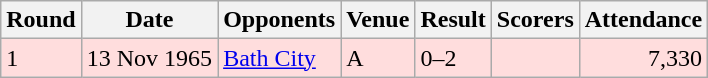<table class="wikitable">
<tr>
<th>Round</th>
<th>Date</th>
<th>Opponents</th>
<th>Venue</th>
<th>Result</th>
<th>Scorers</th>
<th>Attendance</th>
</tr>
<tr bgcolor="#ffdddd">
<td>1</td>
<td>13 Nov 1965</td>
<td><a href='#'>Bath City</a></td>
<td>A</td>
<td>0–2</td>
<td></td>
<td align="right">7,330</td>
</tr>
</table>
